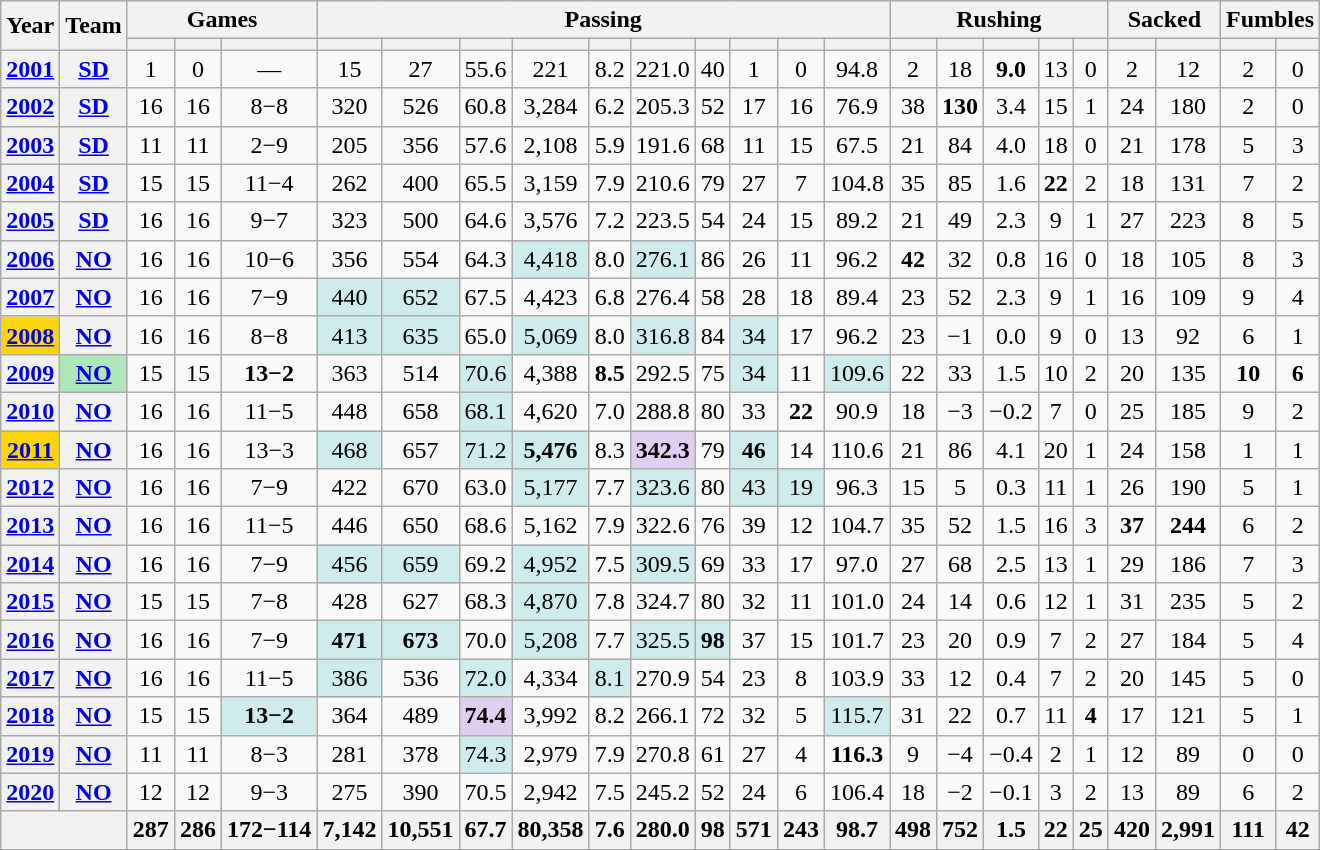<table class="wikitable" style="text-align:center;">
<tr>
<th rowspan="2">Year</th>
<th rowspan="2">Team</th>
<th colspan="3">Games</th>
<th colspan="10">Passing</th>
<th colspan="5">Rushing</th>
<th colspan="2">Sacked</th>
<th colspan="2">Fumbles</th>
</tr>
<tr>
<th></th>
<th></th>
<th></th>
<th></th>
<th></th>
<th></th>
<th></th>
<th></th>
<th></th>
<th></th>
<th></th>
<th></th>
<th></th>
<th></th>
<th></th>
<th></th>
<th></th>
<th></th>
<th></th>
<th></th>
<th></th>
<th></th>
</tr>
<tr>
<th><a href='#'>2001</a></th>
<th><a href='#'>SD</a></th>
<td>1</td>
<td>0</td>
<td>—</td>
<td>15</td>
<td>27</td>
<td>55.6</td>
<td>221</td>
<td>8.2</td>
<td>221.0</td>
<td>40</td>
<td>1</td>
<td>0</td>
<td>94.8</td>
<td>2</td>
<td>18</td>
<td><strong>9.0</strong></td>
<td>13</td>
<td>0</td>
<td>2</td>
<td>12</td>
<td>2</td>
<td>0</td>
</tr>
<tr>
<th><a href='#'>2002</a></th>
<th><a href='#'>SD</a></th>
<td>16</td>
<td>16</td>
<td>8−8</td>
<td>320</td>
<td>526</td>
<td>60.8</td>
<td>3,284</td>
<td>6.2</td>
<td>205.3</td>
<td>52</td>
<td>17</td>
<td>16</td>
<td>76.9</td>
<td>38</td>
<td><strong>130</strong></td>
<td>3.4</td>
<td>15</td>
<td>1</td>
<td>24</td>
<td>180</td>
<td>2</td>
<td>0</td>
</tr>
<tr>
<th><a href='#'>2003</a></th>
<th><a href='#'>SD</a></th>
<td>11</td>
<td>11</td>
<td>2−9</td>
<td>205</td>
<td>356</td>
<td>57.6</td>
<td>2,108</td>
<td>5.9</td>
<td>191.6</td>
<td>68</td>
<td>11</td>
<td>15</td>
<td>67.5</td>
<td>21</td>
<td>84</td>
<td>4.0</td>
<td>18</td>
<td>0</td>
<td>21</td>
<td>178</td>
<td>5</td>
<td>3</td>
</tr>
<tr>
<th><a href='#'>2004</a></th>
<th><a href='#'>SD</a></th>
<td>15</td>
<td>15</td>
<td>11−4</td>
<td>262</td>
<td>400</td>
<td>65.5</td>
<td>3,159</td>
<td>7.9</td>
<td>210.6</td>
<td>79</td>
<td>27</td>
<td>7</td>
<td>104.8</td>
<td>35</td>
<td>85</td>
<td>1.6</td>
<td><strong>22</strong></td>
<td>2</td>
<td>18</td>
<td>131</td>
<td>7</td>
<td>2</td>
</tr>
<tr>
<th><a href='#'>2005</a></th>
<th><a href='#'>SD</a></th>
<td>16</td>
<td>16</td>
<td>9−7</td>
<td>323</td>
<td>500</td>
<td>64.6</td>
<td>3,576</td>
<td>7.2</td>
<td>223.5</td>
<td>54</td>
<td>24</td>
<td>15</td>
<td>89.2</td>
<td>21</td>
<td>49</td>
<td>2.3</td>
<td>9</td>
<td>1</td>
<td>27</td>
<td>223</td>
<td>8</td>
<td>5</td>
</tr>
<tr>
<th><a href='#'>2006</a></th>
<th><a href='#'>NO</a></th>
<td>16</td>
<td>16</td>
<td>10−6</td>
<td>356</td>
<td>554</td>
<td>64.3</td>
<td style="background:#cfecec">4,418</td>
<td>8.0</td>
<td style="background:#cfecec;">276.1</td>
<td>86</td>
<td>26</td>
<td>11</td>
<td>96.2</td>
<td><strong>42</strong></td>
<td>32</td>
<td>0.8</td>
<td>16</td>
<td>0</td>
<td>18</td>
<td>105</td>
<td>8</td>
<td>3</td>
</tr>
<tr>
<th><a href='#'>2007</a></th>
<th><a href='#'>NO</a></th>
<td>16</td>
<td>16</td>
<td>7−9</td>
<td style="background:#cfecec;">440</td>
<td style="background:#cfecec;">652</td>
<td>67.5</td>
<td>4,423</td>
<td>6.8</td>
<td>276.4</td>
<td>58</td>
<td>28</td>
<td>18</td>
<td>89.4</td>
<td>23</td>
<td>52</td>
<td>2.3</td>
<td>9</td>
<td>1</td>
<td>16</td>
<td>109</td>
<td>9</td>
<td>4</td>
</tr>
<tr>
<th style="background:#ffd700;"><a href='#'>2008</a></th>
<th><a href='#'>NO</a></th>
<td>16</td>
<td>16</td>
<td>8−8</td>
<td style="background:#cfecec;">413</td>
<td style="background:#cfecec;">635</td>
<td>65.0</td>
<td style="background:#cfecec;">5,069</td>
<td>8.0</td>
<td style="background:#cfecec;">316.8</td>
<td>84</td>
<td style="background:#cfecec;">34</td>
<td>17</td>
<td>96.2</td>
<td>23</td>
<td>−1</td>
<td>0.0</td>
<td>9</td>
<td>0</td>
<td>13</td>
<td>92</td>
<td>6</td>
<td>1</td>
</tr>
<tr>
<th><a href='#'>2009</a></th>
<th style="background:#afe6ba;"><a href='#'>NO</a></th>
<td>15</td>
<td>15</td>
<td><strong>13−2</strong></td>
<td>363</td>
<td>514</td>
<td style="background:#cfecec;">70.6</td>
<td>4,388</td>
<td><strong>8.5</strong></td>
<td>292.5</td>
<td>75</td>
<td style="background:#cfecec;">34</td>
<td>11</td>
<td style="background:#cfecec;">109.6</td>
<td>22</td>
<td>33</td>
<td>1.5</td>
<td>10</td>
<td>2</td>
<td>20</td>
<td>135</td>
<td><strong>10</strong></td>
<td><strong>6</strong></td>
</tr>
<tr>
<th><a href='#'>2010</a></th>
<th><a href='#'>NO</a></th>
<td>16</td>
<td>16</td>
<td>11−5</td>
<td>448</td>
<td>658</td>
<td style="background:#cfecec;">68.1</td>
<td>4,620</td>
<td>7.0</td>
<td>288.8</td>
<td>80</td>
<td>33</td>
<td><strong>22</strong></td>
<td>90.9</td>
<td>18</td>
<td>−3</td>
<td>−0.2</td>
<td>7</td>
<td>0</td>
<td>25</td>
<td>185</td>
<td>9</td>
<td>2</td>
</tr>
<tr>
<th style="background:#ffd700;"><a href='#'>2011</a></th>
<th><a href='#'>NO</a></th>
<td>16</td>
<td>16</td>
<td>13−3</td>
<td style="background:#cfecec;">468</td>
<td>657</td>
<td style="background:#cfecec;">71.2</td>
<td style="background:#cfecec;"><strong>5,476</strong></td>
<td>8.3</td>
<td style="background:#e0cef2;"><strong>342.3</strong></td>
<td>79</td>
<td style="background:#cfecec;"><strong>46</strong></td>
<td>14</td>
<td>110.6</td>
<td>21</td>
<td>86</td>
<td>4.1</td>
<td>20</td>
<td>1</td>
<td>24</td>
<td>158</td>
<td>1</td>
<td>1</td>
</tr>
<tr>
<th><a href='#'>2012</a></th>
<th><a href='#'>NO</a></th>
<td>16</td>
<td>16</td>
<td>7−9</td>
<td>422</td>
<td>670</td>
<td>63.0</td>
<td style="background:#cfecec;">5,177</td>
<td>7.7</td>
<td style="background:#cfecec;">323.6</td>
<td>80</td>
<td style="background:#cfecec;">43</td>
<td style="background:#cfecec;">19</td>
<td>96.3</td>
<td>15</td>
<td>5</td>
<td>0.3</td>
<td>11</td>
<td>1</td>
<td>26</td>
<td>190</td>
<td>5</td>
<td>1</td>
</tr>
<tr>
<th><a href='#'>2013</a></th>
<th><a href='#'>NO</a></th>
<td>16</td>
<td>16</td>
<td>11−5</td>
<td>446</td>
<td>650</td>
<td>68.6</td>
<td>5,162</td>
<td>7.9</td>
<td>322.6</td>
<td>76</td>
<td>39</td>
<td>12</td>
<td>104.7</td>
<td>35</td>
<td>52</td>
<td>1.5</td>
<td>16</td>
<td>3</td>
<td><strong>37</strong></td>
<td><strong>244</strong></td>
<td>6</td>
<td>2</td>
</tr>
<tr>
<th><a href='#'>2014</a></th>
<th><a href='#'>NO</a></th>
<td>16</td>
<td>16</td>
<td>7−9</td>
<td style="background:#cfecec;">456</td>
<td style="background:#cfecec;">659</td>
<td>69.2</td>
<td style="background:#cfecec;">4,952</td>
<td>7.5</td>
<td style="background:#cfecec;">309.5</td>
<td>69</td>
<td>33</td>
<td>17</td>
<td>97.0</td>
<td>27</td>
<td>68</td>
<td>2.5</td>
<td>13</td>
<td>1</td>
<td>29</td>
<td>186</td>
<td>7</td>
<td>3</td>
</tr>
<tr>
<th><a href='#'>2015</a></th>
<th><a href='#'>NO</a></th>
<td>15</td>
<td>15</td>
<td>7−8</td>
<td>428</td>
<td>627</td>
<td>68.3</td>
<td style="background:#cfecec;">4,870</td>
<td>7.8</td>
<td>324.7</td>
<td>80</td>
<td>32</td>
<td>11</td>
<td>101.0</td>
<td>24</td>
<td>14</td>
<td>0.6</td>
<td>12</td>
<td>1</td>
<td>31</td>
<td>235</td>
<td>5</td>
<td>2</td>
</tr>
<tr>
<th><a href='#'>2016</a></th>
<th><a href='#'>NO</a></th>
<td>16</td>
<td>16</td>
<td>7−9</td>
<td style="background:#cfecec;"><strong>471</strong></td>
<td style="background:#cfecec;"><strong>673</strong></td>
<td>70.0</td>
<td style="background:#cfecec;">5,208</td>
<td>7.7</td>
<td style="background:#cfecec;">325.5</td>
<td style="background:#cfecec;"><strong>98</strong></td>
<td>37</td>
<td>15</td>
<td>101.7</td>
<td>23</td>
<td>20</td>
<td>0.9</td>
<td>7</td>
<td>2</td>
<td>27</td>
<td>184</td>
<td>5</td>
<td>4</td>
</tr>
<tr>
<th><a href='#'>2017</a></th>
<th><a href='#'>NO</a></th>
<td>16</td>
<td>16</td>
<td>11−5</td>
<td style="background:#cfecec;">386</td>
<td>536</td>
<td style="background:#cfecec;">72.0</td>
<td>4,334</td>
<td style="background:#cfecec;">8.1</td>
<td>270.9</td>
<td>54</td>
<td>23</td>
<td>8</td>
<td>103.9</td>
<td>33</td>
<td>12</td>
<td>0.4</td>
<td>7</td>
<td>2</td>
<td>20</td>
<td>145</td>
<td>5</td>
<td>0</td>
</tr>
<tr>
<th><a href='#'>2018</a></th>
<th><a href='#'>NO</a></th>
<td>15</td>
<td>15</td>
<td style="background:#cfecec;"><strong>13−2</strong></td>
<td>364</td>
<td>489</td>
<td style="background:#e0cef2;"><strong>74.4</strong></td>
<td>3,992</td>
<td>8.2</td>
<td>266.1</td>
<td>72</td>
<td>32</td>
<td>5</td>
<td style="background:#cfecec;">115.7</td>
<td>31</td>
<td>22</td>
<td>0.7</td>
<td>11</td>
<td><strong>4</strong></td>
<td>17</td>
<td>121</td>
<td>5</td>
<td>1</td>
</tr>
<tr>
<th><a href='#'>2019</a></th>
<th><a href='#'>NO</a></th>
<td>11</td>
<td>11</td>
<td>8−3</td>
<td>281</td>
<td>378</td>
<td style="background:#cfecec;">74.3</td>
<td>2,979</td>
<td>7.9</td>
<td>270.8</td>
<td>61</td>
<td>27</td>
<td>4</td>
<td><strong>116.3</strong></td>
<td>9</td>
<td>−4</td>
<td>−0.4</td>
<td>2</td>
<td>1</td>
<td>12</td>
<td>89</td>
<td>0</td>
<td>0</td>
</tr>
<tr>
<th><a href='#'>2020</a></th>
<th><a href='#'>NO</a></th>
<td>12</td>
<td>12</td>
<td>9−3</td>
<td>275</td>
<td>390</td>
<td>70.5</td>
<td>2,942</td>
<td>7.5</td>
<td>245.2</td>
<td>52</td>
<td>24</td>
<td>6</td>
<td>106.4</td>
<td>18</td>
<td>−2</td>
<td>−0.1</td>
<td>3</td>
<td>2</td>
<td>13</td>
<td>89</td>
<td>6</td>
<td>2</td>
</tr>
<tr>
<th colspan="2"></th>
<th>287</th>
<th>286</th>
<th>172−114</th>
<th>7,142</th>
<th>10,551</th>
<th>67.7</th>
<th>80,358</th>
<th>7.6</th>
<th>280.0</th>
<th>98</th>
<th>571</th>
<th>243</th>
<th>98.7</th>
<th>498</th>
<th>752</th>
<th>1.5</th>
<th>22</th>
<th>25</th>
<th>420</th>
<th>2,991</th>
<th>111</th>
<th>42</th>
</tr>
</table>
